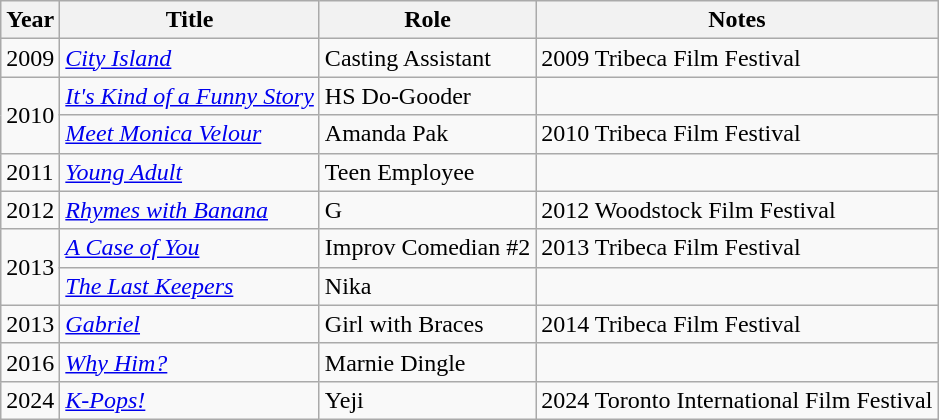<table class="wikitable sortable">
<tr>
<th>Year</th>
<th>Title</th>
<th>Role</th>
<th class="unsortable">Notes</th>
</tr>
<tr>
<td>2009</td>
<td><em><a href='#'>City Island</a></em></td>
<td>Casting Assistant</td>
<td>2009 Tribeca Film Festival</td>
</tr>
<tr>
<td rowspan="2">2010</td>
<td><em><a href='#'>It's Kind of a Funny Story</a></em></td>
<td>HS Do-Gooder</td>
<td></td>
</tr>
<tr>
<td><em><a href='#'>Meet Monica Velour</a></em></td>
<td>Amanda Pak</td>
<td>2010 Tribeca Film Festival</td>
</tr>
<tr>
<td>2011</td>
<td><em><a href='#'>Young Adult</a></em></td>
<td>Teen Employee</td>
<td></td>
</tr>
<tr>
<td>2012</td>
<td><em><a href='#'>Rhymes with Banana</a></em></td>
<td>G</td>
<td>2012 Woodstock Film Festival</td>
</tr>
<tr>
<td rowspan="2">2013</td>
<td><em><a href='#'>A Case of You</a></em></td>
<td>Improv Comedian #2</td>
<td>2013 Tribeca Film Festival</td>
</tr>
<tr>
<td><em><a href='#'>The Last Keepers</a></em></td>
<td>Nika</td>
<td></td>
</tr>
<tr>
<td>2013</td>
<td><em><a href='#'>Gabriel</a></em></td>
<td>Girl with Braces</td>
<td>2014 Tribeca Film Festival</td>
</tr>
<tr>
<td>2016</td>
<td><em><a href='#'>Why Him?</a></em></td>
<td>Marnie Dingle</td>
<td></td>
</tr>
<tr>
<td>2024</td>
<td><em><a href='#'>K-Pops!</a></em></td>
<td>Yeji</td>
<td>2024 Toronto International Film Festival</td>
</tr>
</table>
